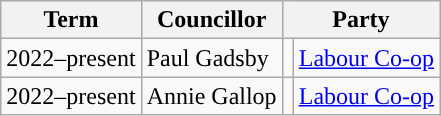<table class="wikitable">
<tr>
<th>Term</th>
<th>Councillor</th>
<th colspan="2">Party</th>
</tr>
<tr>
<td>2022–present</td>
<td>Paul Gadsby</td>
<td rowspan="1;" style="background-color: "></td>
<td rowspan="1"><a href='#'>Labour Co-op</a></td>
</tr>
<tr>
<td>2022–present</td>
<td>Annie Gallop</td>
<td rowspan="1;" style="background-color: "></td>
<td rowspan="1"><a href='#'>Labour Co-op</a></td>
</tr>
</table>
